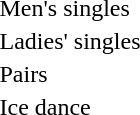<table>
<tr>
<td>Men's singles<br></td>
<td></td>
<td></td>
<td></td>
</tr>
<tr>
<td>Ladies' singles<br></td>
<td></td>
<td></td>
<td></td>
</tr>
<tr valign="top">
<td>Pairs<br></td>
<td></td>
<td></td>
<td></td>
</tr>
<tr valign="top">
<td>Ice dance<br></td>
<td nowrap></td>
<td nowrap></td>
<td nowrap></td>
</tr>
</table>
